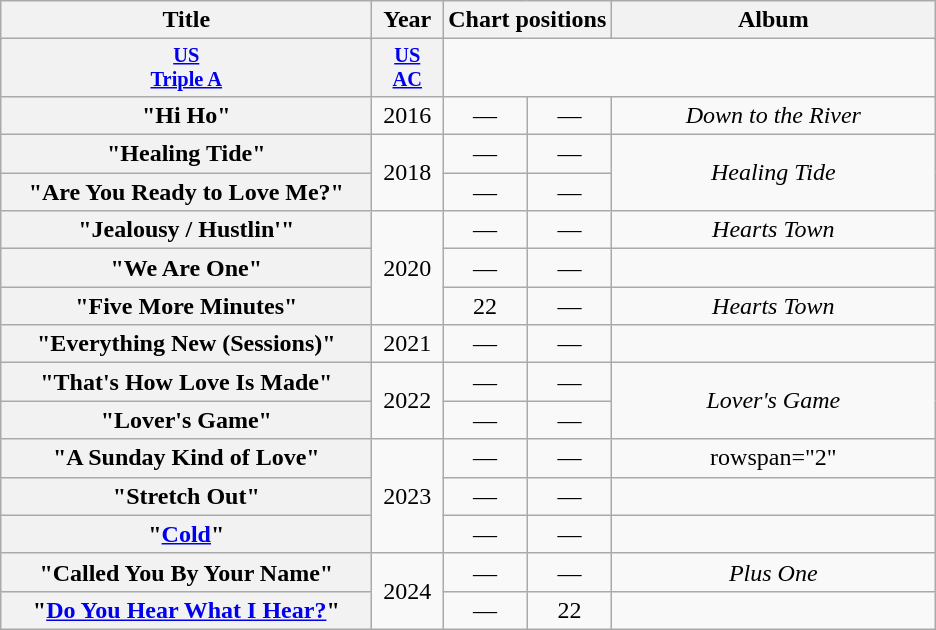<table class="wikitable plainrowheaders" style="text-align:center;" border="1">
<tr>
<th scope="col" rowspan="2" style="width:15em;">Title</th>
<th scope="col" rowspan="2">Year</th>
<th scope="col" colspan="2">Chart positions</th>
<th rowspan="2" style="width:13em;">Album</th>
</tr>
<tr>
</tr>
<tr>
<th scope="col" style="width:3em;font-size:85%;"><a href='#'>US<br>Triple A</a><br></th>
<th scope="col" style="width:3em;font-size:85%;"><a href='#'>US<br>AC</a><br></th>
</tr>
<tr>
<th scope="row">"Hi Ho"</th>
<td rowspan="1">2016</td>
<td>—</td>
<td>—</td>
<td><em>Down to the River</em></td>
</tr>
<tr>
<th scope="row">"Healing Tide"</th>
<td rowspan="2">2018</td>
<td>—</td>
<td>—</td>
<td rowspan="2"><em>Healing Tide</em></td>
</tr>
<tr>
<th scope="row">"Are You Ready to Love Me?"</th>
<td>—</td>
<td>—</td>
</tr>
<tr>
<th scope="row">"Jealousy / Hustlin'"</th>
<td rowspan="3">2020</td>
<td>—</td>
<td>—</td>
<td><em>Hearts Town</em></td>
</tr>
<tr>
<th scope="row">"We Are One"</th>
<td>—</td>
<td>—</td>
<td></td>
</tr>
<tr>
<th scope="row">"Five More Minutes"</th>
<td>22</td>
<td>—</td>
<td><em>Hearts Town</em></td>
</tr>
<tr>
<th scope="row">"Everything New (Sessions)"<br> </th>
<td>2021</td>
<td>—</td>
<td>—</td>
<td></td>
</tr>
<tr>
<th scope="row">"That's How Love Is Made"</th>
<td rowspan="2">2022</td>
<td>—</td>
<td>—</td>
<td rowspan="2"><em>Lover's Game</em></td>
</tr>
<tr>
<th scope="row">"Lover's Game"</th>
<td>—</td>
<td>—</td>
</tr>
<tr>
<th scope="row">"A Sunday Kind of Love"</th>
<td rowspan="3">2023</td>
<td>—</td>
<td>—</td>
<td>rowspan="2" </td>
</tr>
<tr>
<th scope="row">"Stretch Out"</th>
<td>—</td>
<td>—</td>
</tr>
<tr>
<th scope="row">"<a href='#'>Cold</a>"<br>  </th>
<td>—</td>
<td>—</td>
<td></td>
</tr>
<tr>
<th scope="row">"Called You By Your Name"</th>
<td rowspan="2">2024</td>
<td>—</td>
<td>—</td>
<td><em>Plus One</em></td>
</tr>
<tr>
<th scope="row">"<a href='#'>Do You Hear What I Hear?</a>"<br></th>
<td>—</td>
<td>22</td>
<td></td>
</tr>
</table>
